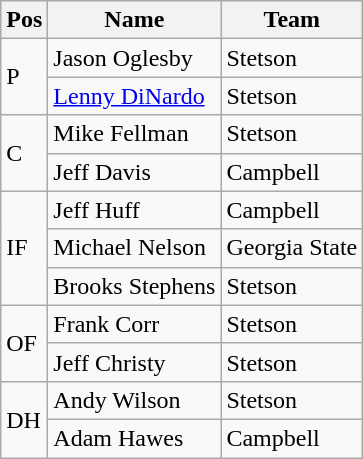<table class=wikitable>
<tr>
<th>Pos</th>
<th>Name</th>
<th>Team</th>
</tr>
<tr>
<td rowspan=2>P</td>
<td>Jason Oglesby</td>
<td>Stetson</td>
</tr>
<tr>
<td><a href='#'>Lenny DiNardo</a></td>
<td>Stetson</td>
</tr>
<tr>
<td rowspan=2>C</td>
<td>Mike Fellman</td>
<td>Stetson</td>
</tr>
<tr>
<td>Jeff Davis</td>
<td>Campbell</td>
</tr>
<tr>
<td rowspan=3>IF</td>
<td>Jeff Huff</td>
<td>Campbell</td>
</tr>
<tr>
<td>Michael Nelson</td>
<td>Georgia State</td>
</tr>
<tr>
<td>Brooks Stephens</td>
<td>Stetson</td>
</tr>
<tr>
<td rowspan=2>OF</td>
<td>Frank Corr</td>
<td>Stetson</td>
</tr>
<tr>
<td>Jeff Christy</td>
<td>Stetson</td>
</tr>
<tr>
<td rowspan=2>DH</td>
<td>Andy Wilson</td>
<td>Stetson</td>
</tr>
<tr>
<td>Adam Hawes</td>
<td>Campbell</td>
</tr>
</table>
